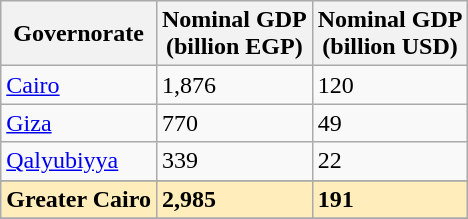<table class="wikitable">
<tr>
<th>Governorate</th>
<th>Nominal GDP<br>(billion EGP)</th>
<th>Nominal GDP<br>(billion USD)</th>
</tr>
<tr>
<td><a href='#'>Cairo</a></td>
<td>1,876</td>
<td>120</td>
</tr>
<tr>
<td><a href='#'>Giza</a></td>
<td>770</td>
<td>49</td>
</tr>
<tr>
<td><a href='#'>Qalyubiyya</a></td>
<td>339</td>
<td>22</td>
</tr>
<tr>
</tr>
<tr style="background:#feb;">
<td><strong>Greater Cairo</strong></td>
<td><strong>2,985</strong></td>
<td><strong>191</strong></td>
</tr>
<tr>
</tr>
</table>
